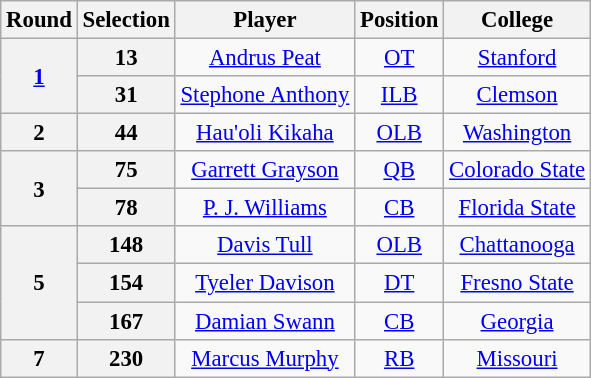<table class="wikitable" style="font-size: 95%; text-align: center;">
<tr>
<th>Round</th>
<th>Selection</th>
<th>Player</th>
<th>Position</th>
<th>College</th>
</tr>
<tr>
<th rowspan=2><a href='#'>1</a></th>
<th>13</th>
<td><a href='#'>Andrus Peat</a></td>
<td><a href='#'>OT</a></td>
<td><a href='#'>Stanford</a></td>
</tr>
<tr>
<th>31</th>
<td><a href='#'>Stephone Anthony</a></td>
<td><a href='#'>ILB</a></td>
<td><a href='#'>Clemson</a></td>
</tr>
<tr>
<th>2</th>
<th>44</th>
<td><a href='#'>Hau'oli Kikaha</a></td>
<td><a href='#'>OLB</a></td>
<td><a href='#'>Washington</a></td>
</tr>
<tr>
<th rowspan=2>3</th>
<th>75</th>
<td><a href='#'>Garrett Grayson</a></td>
<td><a href='#'>QB</a></td>
<td><a href='#'>Colorado State</a></td>
</tr>
<tr>
<th>78</th>
<td><a href='#'>P. J. Williams</a></td>
<td><a href='#'>CB</a></td>
<td><a href='#'>Florida State</a></td>
</tr>
<tr>
<th rowspan=3>5</th>
<th>148</th>
<td><a href='#'>Davis Tull</a></td>
<td><a href='#'>OLB</a></td>
<td><a href='#'>Chattanooga</a></td>
</tr>
<tr>
<th>154</th>
<td><a href='#'>Tyeler Davison</a></td>
<td><a href='#'>DT</a></td>
<td><a href='#'>Fresno State</a></td>
</tr>
<tr>
<th>167</th>
<td><a href='#'>Damian Swann</a></td>
<td><a href='#'>CB</a></td>
<td><a href='#'>Georgia</a></td>
</tr>
<tr>
<th>7</th>
<th>230</th>
<td><a href='#'>Marcus Murphy</a></td>
<td><a href='#'>RB</a></td>
<td><a href='#'>Missouri</a></td>
</tr>
</table>
